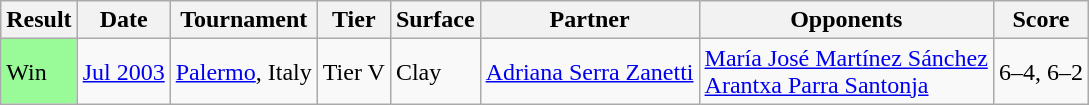<table class="sortable wikitable">
<tr>
<th>Result</th>
<th>Date</th>
<th>Tournament</th>
<th>Tier</th>
<th>Surface</th>
<th>Partner</th>
<th>Opponents</th>
<th class="unsortable">Score</th>
</tr>
<tr>
<td style="background:#98fb98;">Win</td>
<td><a href='#'>Jul 2003</a></td>
<td><a href='#'>Palermo</a>, Italy</td>
<td>Tier V</td>
<td>Clay</td>
<td> <a href='#'>Adriana Serra Zanetti</a></td>
<td> <a href='#'>María José Martínez Sánchez</a><br> <a href='#'>Arantxa Parra Santonja</a></td>
<td>6–4, 6–2</td>
</tr>
</table>
